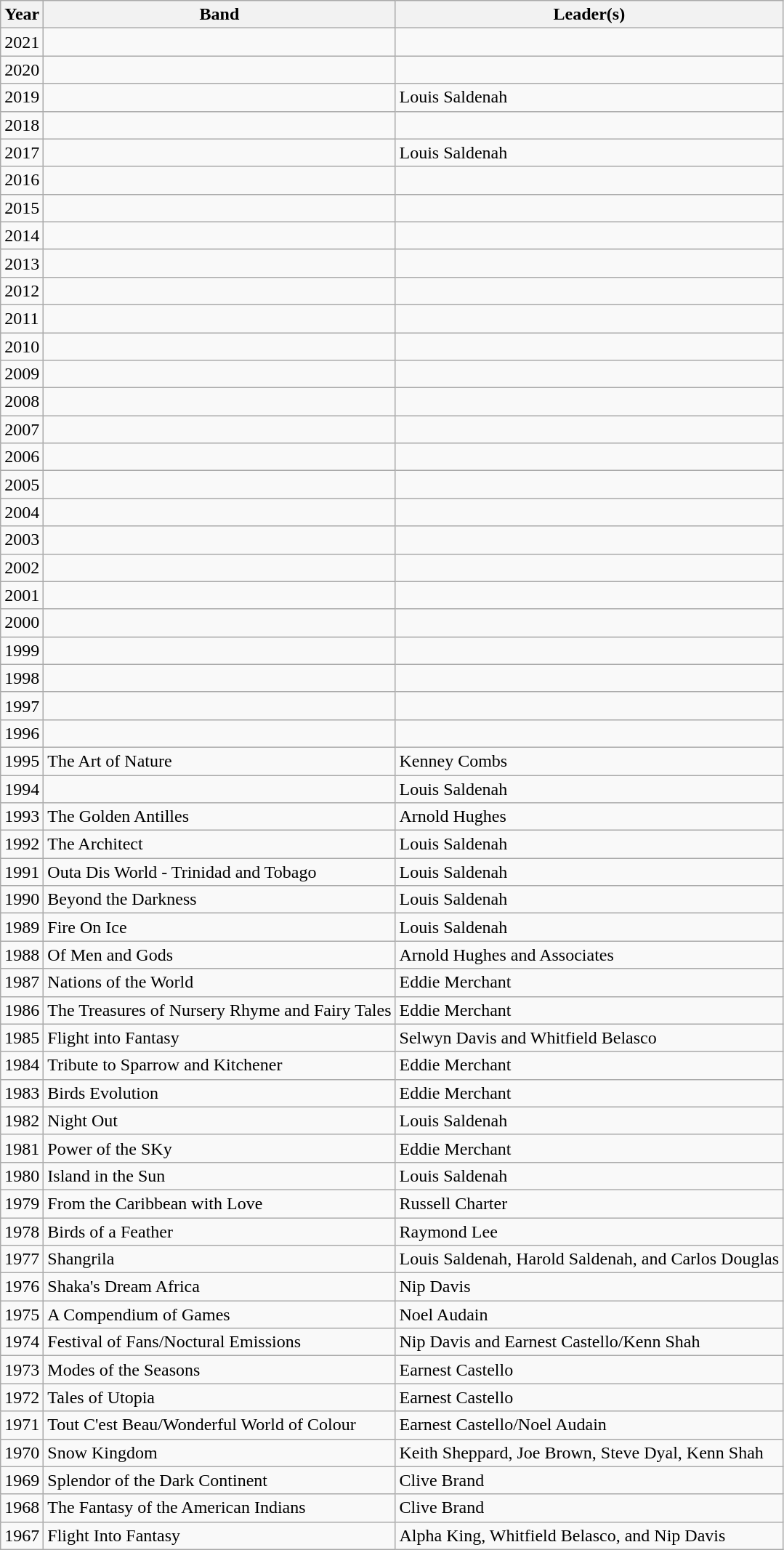<table class="wikitable sortable mw-collapsible mw-collapsed">
<tr>
<th>Year</th>
<th>Band</th>
<th>Leader(s)</th>
</tr>
<tr>
<td>2021</td>
<td></td>
<td></td>
</tr>
<tr>
<td>2020</td>
<td></td>
<td></td>
</tr>
<tr>
<td>2019</td>
<td></td>
<td>Louis Saldenah</td>
</tr>
<tr>
<td>2018</td>
<td></td>
<td></td>
</tr>
<tr>
<td>2017</td>
<td></td>
<td>Louis Saldenah</td>
</tr>
<tr>
<td>2016</td>
<td></td>
<td></td>
</tr>
<tr>
<td>2015</td>
<td></td>
<td></td>
</tr>
<tr>
<td>2014</td>
<td></td>
<td></td>
</tr>
<tr>
<td>2013</td>
<td></td>
<td></td>
</tr>
<tr>
<td>2012</td>
<td></td>
<td></td>
</tr>
<tr>
<td>2011</td>
<td></td>
<td></td>
</tr>
<tr>
<td>2010</td>
<td></td>
<td></td>
</tr>
<tr>
<td>2009</td>
<td></td>
<td></td>
</tr>
<tr>
<td>2008</td>
<td></td>
<td></td>
</tr>
<tr>
<td>2007</td>
<td></td>
<td></td>
</tr>
<tr>
<td>2006</td>
<td></td>
<td></td>
</tr>
<tr>
<td>2005</td>
<td></td>
<td></td>
</tr>
<tr>
<td>2004</td>
<td></td>
<td></td>
</tr>
<tr>
<td>2003</td>
<td></td>
<td></td>
</tr>
<tr>
<td>2002</td>
<td></td>
<td></td>
</tr>
<tr>
<td>2001</td>
<td></td>
<td></td>
</tr>
<tr>
<td>2000</td>
<td></td>
<td></td>
</tr>
<tr>
<td>1999</td>
<td></td>
<td></td>
</tr>
<tr>
<td>1998</td>
<td></td>
<td></td>
</tr>
<tr>
<td>1997</td>
<td></td>
<td></td>
</tr>
<tr>
<td>1996</td>
<td></td>
<td></td>
</tr>
<tr>
<td>1995</td>
<td>The Art of Nature</td>
<td>Kenney Combs</td>
</tr>
<tr>
<td>1994</td>
<td></td>
<td>Louis Saldenah</td>
</tr>
<tr>
<td>1993</td>
<td>The Golden Antilles</td>
<td>Arnold Hughes</td>
</tr>
<tr>
<td>1992</td>
<td>The Architect</td>
<td>Louis Saldenah</td>
</tr>
<tr>
<td>1991</td>
<td>Outa Dis World - Trinidad and Tobago</td>
<td>Louis Saldenah</td>
</tr>
<tr>
<td>1990</td>
<td>Beyond the Darkness</td>
<td>Louis Saldenah</td>
</tr>
<tr>
<td>1989</td>
<td>Fire On Ice</td>
<td>Louis Saldenah</td>
</tr>
<tr>
<td>1988</td>
<td>Of Men and Gods</td>
<td>Arnold Hughes and Associates</td>
</tr>
<tr>
<td>1987</td>
<td>Nations of the World</td>
<td>Eddie Merchant</td>
</tr>
<tr>
<td>1986</td>
<td>The Treasures of Nursery Rhyme and Fairy Tales</td>
<td>Eddie Merchant</td>
</tr>
<tr>
<td>1985</td>
<td>Flight into Fantasy</td>
<td>Selwyn Davis and Whitfield Belasco</td>
</tr>
<tr>
<td>1984</td>
<td>Tribute to Sparrow and Kitchener</td>
<td>Eddie Merchant</td>
</tr>
<tr>
<td>1983</td>
<td>Birds Evolution</td>
<td>Eddie Merchant</td>
</tr>
<tr>
<td>1982</td>
<td>Night Out</td>
<td>Louis Saldenah</td>
</tr>
<tr>
<td>1981</td>
<td>Power of the SKy</td>
<td>Eddie Merchant</td>
</tr>
<tr>
<td>1980</td>
<td>Island in the Sun</td>
<td>Louis Saldenah</td>
</tr>
<tr>
<td>1979</td>
<td>From the Caribbean with Love</td>
<td>Russell Charter</td>
</tr>
<tr>
<td>1978</td>
<td>Birds of a Feather</td>
<td>Raymond Lee</td>
</tr>
<tr>
<td>1977</td>
<td>Shangrila</td>
<td>Louis Saldenah, Harold Saldenah, and Carlos Douglas</td>
</tr>
<tr>
<td>1976</td>
<td>Shaka's Dream Africa</td>
<td>Nip Davis</td>
</tr>
<tr>
<td>1975</td>
<td>A Compendium of Games</td>
<td>Noel Audain</td>
</tr>
<tr>
<td>1974</td>
<td>Festival of Fans/Noctural Emissions</td>
<td>Nip Davis and Earnest Castello/Kenn Shah</td>
</tr>
<tr>
<td>1973</td>
<td>Modes of the Seasons</td>
<td>Earnest Castello</td>
</tr>
<tr>
<td>1972</td>
<td>Tales of Utopia</td>
<td>Earnest Castello</td>
</tr>
<tr>
<td>1971</td>
<td>Tout C'est Beau/Wonderful World of Colour</td>
<td>Earnest Castello/Noel Audain</td>
</tr>
<tr>
<td>1970</td>
<td>Snow Kingdom</td>
<td>Keith Sheppard, Joe Brown, Steve Dyal, Kenn Shah</td>
</tr>
<tr>
<td>1969</td>
<td>Splendor of the Dark Continent</td>
<td>Clive Brand</td>
</tr>
<tr>
<td>1968</td>
<td>The Fantasy of the American Indians</td>
<td>Clive Brand</td>
</tr>
<tr>
<td>1967</td>
<td>Flight Into Fantasy</td>
<td>Alpha King, Whitfield Belasco, and Nip Davis</td>
</tr>
</table>
